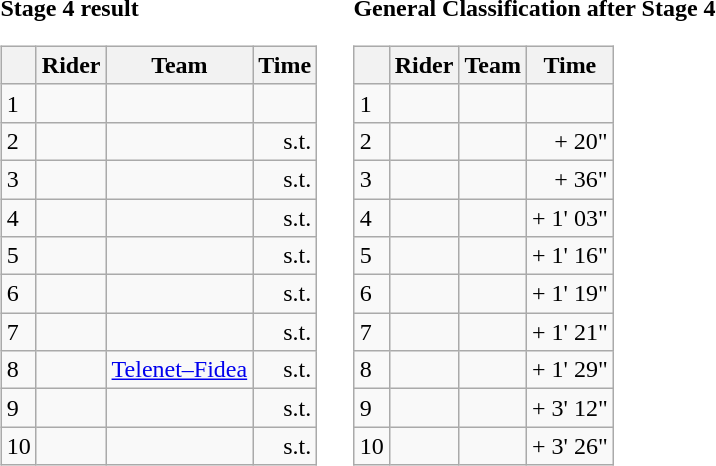<table>
<tr>
<td><strong>Stage 4 result</strong><br><table class="wikitable">
<tr>
<th></th>
<th>Rider</th>
<th>Team</th>
<th>Time</th>
</tr>
<tr>
<td>1</td>
<td></td>
<td></td>
<td align="right"></td>
</tr>
<tr>
<td>2</td>
<td></td>
<td></td>
<td align="right">s.t.</td>
</tr>
<tr>
<td>3</td>
<td></td>
<td></td>
<td align="right">s.t.</td>
</tr>
<tr>
<td>4</td>
<td></td>
<td></td>
<td align="right">s.t.</td>
</tr>
<tr>
<td>5</td>
<td></td>
<td></td>
<td align="right">s.t.</td>
</tr>
<tr>
<td>6</td>
<td></td>
<td></td>
<td align="right">s.t.</td>
</tr>
<tr>
<td>7</td>
<td></td>
<td></td>
<td align="right">s.t.</td>
</tr>
<tr>
<td>8</td>
<td></td>
<td><a href='#'>Telenet–Fidea</a></td>
<td align="right">s.t.</td>
</tr>
<tr>
<td>9</td>
<td></td>
<td></td>
<td align="right">s.t.</td>
</tr>
<tr>
<td>10</td>
<td></td>
<td></td>
<td align="right">s.t.</td>
</tr>
</table>
</td>
<td></td>
<td><strong>General Classification after Stage 4</strong><br><table class="wikitable">
<tr>
<th></th>
<th>Rider</th>
<th>Team</th>
<th>Time</th>
</tr>
<tr>
<td>1</td>
<td> </td>
<td></td>
<td align="right"></td>
</tr>
<tr>
<td>2</td>
<td></td>
<td></td>
<td align="right">+ 20"</td>
</tr>
<tr>
<td>3</td>
<td></td>
<td></td>
<td align="right">+ 36"</td>
</tr>
<tr>
<td>4</td>
<td></td>
<td></td>
<td align="right">+ 1' 03"</td>
</tr>
<tr>
<td>5</td>
<td> </td>
<td></td>
<td align="right">+ 1' 16"</td>
</tr>
<tr>
<td>6</td>
<td></td>
<td></td>
<td align="right">+ 1' 19"</td>
</tr>
<tr>
<td>7</td>
<td></td>
<td></td>
<td align="right">+ 1' 21"</td>
</tr>
<tr>
<td>8</td>
<td></td>
<td></td>
<td align="right">+ 1' 29"</td>
</tr>
<tr>
<td>9</td>
<td></td>
<td></td>
<td align="right">+ 3' 12"</td>
</tr>
<tr>
<td>10</td>
<td></td>
<td></td>
<td align="right">+ 3' 26"</td>
</tr>
</table>
</td>
</tr>
</table>
